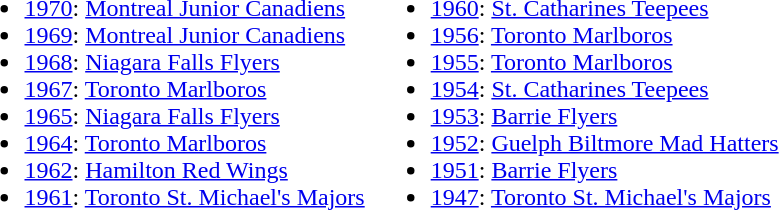<table>
<tr ---->
<td valign="top"><br><ul><li><a href='#'>1970</a>: <a href='#'>Montreal Junior Canadiens</a></li><li><a href='#'>1969</a>: <a href='#'>Montreal Junior Canadiens</a></li><li><a href='#'>1968</a>: <a href='#'>Niagara Falls Flyers</a></li><li><a href='#'>1967</a>: <a href='#'>Toronto Marlboros</a></li><li><a href='#'>1965</a>: <a href='#'>Niagara Falls Flyers</a></li><li><a href='#'>1964</a>: <a href='#'>Toronto Marlboros</a></li><li><a href='#'>1962</a>: <a href='#'>Hamilton Red Wings</a></li><li><a href='#'>1961</a>: <a href='#'>Toronto St. Michael's Majors</a></li></ul></td>
<td valign="top"><br><ul><li><a href='#'>1960</a>: <a href='#'>St. Catharines Teepees</a></li><li><a href='#'>1956</a>: <a href='#'>Toronto Marlboros</a></li><li><a href='#'>1955</a>: <a href='#'>Toronto Marlboros</a></li><li><a href='#'>1954</a>: <a href='#'>St. Catharines Teepees</a></li><li><a href='#'>1953</a>: <a href='#'>Barrie Flyers</a></li><li><a href='#'>1952</a>: <a href='#'>Guelph Biltmore Mad Hatters</a></li><li><a href='#'>1951</a>: <a href='#'>Barrie Flyers</a></li><li><a href='#'>1947</a>: <a href='#'>Toronto St. Michael's Majors</a></li></ul></td>
</tr>
</table>
